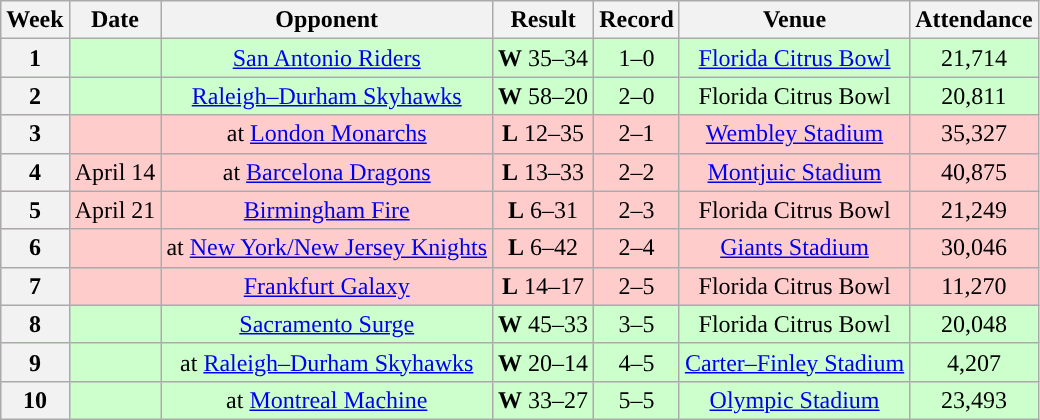<table class="wikitable" style="text-align:center">
<tr>
<th>Week</th>
<th>Date</th>
<th>Opponent</th>
<th>Result</th>
<th>Record</th>
<th>Venue</th>
<th>Attendance</th>
</tr>
<tr style="background:#cfc">
<th>1</th>
<td></td>
<td><a href='#'>San Antonio Riders</a></td>
<td><strong>W</strong> 35–34</td>
<td>1–0</td>
<td><a href='#'>Florida Citrus Bowl</a></td>
<td>21,714</td>
</tr>
<tr style="background:#cfc">
<th>2</th>
<td></td>
<td><a href='#'>Raleigh–Durham Skyhawks</a></td>
<td><strong>W</strong> 58–20</td>
<td>2–0</td>
<td>Florida Citrus Bowl</td>
<td>20,811</td>
</tr>
<tr style="background:#fcc">
<th>3</th>
<td></td>
<td>at <a href='#'>London Monarchs</a></td>
<td><strong>L</strong> 12–35</td>
<td>2–1</td>
<td><a href='#'>Wembley Stadium</a></td>
<td>35,327</td>
</tr>
<tr style="background:#fcc">
<th>4</th>
<td>April 14</td>
<td>at <a href='#'>Barcelona Dragons</a></td>
<td><strong>L</strong> 13–33</td>
<td>2–2</td>
<td><a href='#'>Montjuic Stadium</a></td>
<td>40,875</td>
</tr>
<tr style="background:#fcc">
<th>5</th>
<td>April 21</td>
<td><a href='#'>Birmingham Fire</a></td>
<td><strong>L</strong> 6–31</td>
<td>2–3</td>
<td>Florida Citrus Bowl</td>
<td>21,249</td>
</tr>
<tr style="background:#fcc">
<th>6</th>
<td></td>
<td>at <a href='#'>New York/New Jersey Knights</a></td>
<td><strong>L</strong> 6–42</td>
<td>2–4</td>
<td><a href='#'>Giants Stadium</a></td>
<td>30,046</td>
</tr>
<tr style="background:#fcc">
<th>7</th>
<td></td>
<td><a href='#'>Frankfurt Galaxy</a></td>
<td><strong>L</strong> 14–17</td>
<td>2–5</td>
<td>Florida Citrus Bowl</td>
<td>11,270</td>
</tr>
<tr style="background:#cfc">
<th>8</th>
<td></td>
<td><a href='#'>Sacramento Surge</a></td>
<td><strong>W</strong> 45–33</td>
<td>3–5</td>
<td>Florida Citrus Bowl</td>
<td>20,048</td>
</tr>
<tr style="background:#cfc">
<th>9</th>
<td></td>
<td>at <a href='#'>Raleigh–Durham Skyhawks</a></td>
<td><strong>W</strong> 20–14</td>
<td>4–5</td>
<td><a href='#'>Carter–Finley Stadium</a></td>
<td>4,207</td>
</tr>
<tr style="background:#cfc">
<th>10</th>
<td></td>
<td>at <a href='#'>Montreal Machine</a></td>
<td><strong>W</strong> 33–27 </td>
<td>5–5</td>
<td><a href='#'>Olympic Stadium</a></td>
<td>23,493</td>
</tr>
</table>
